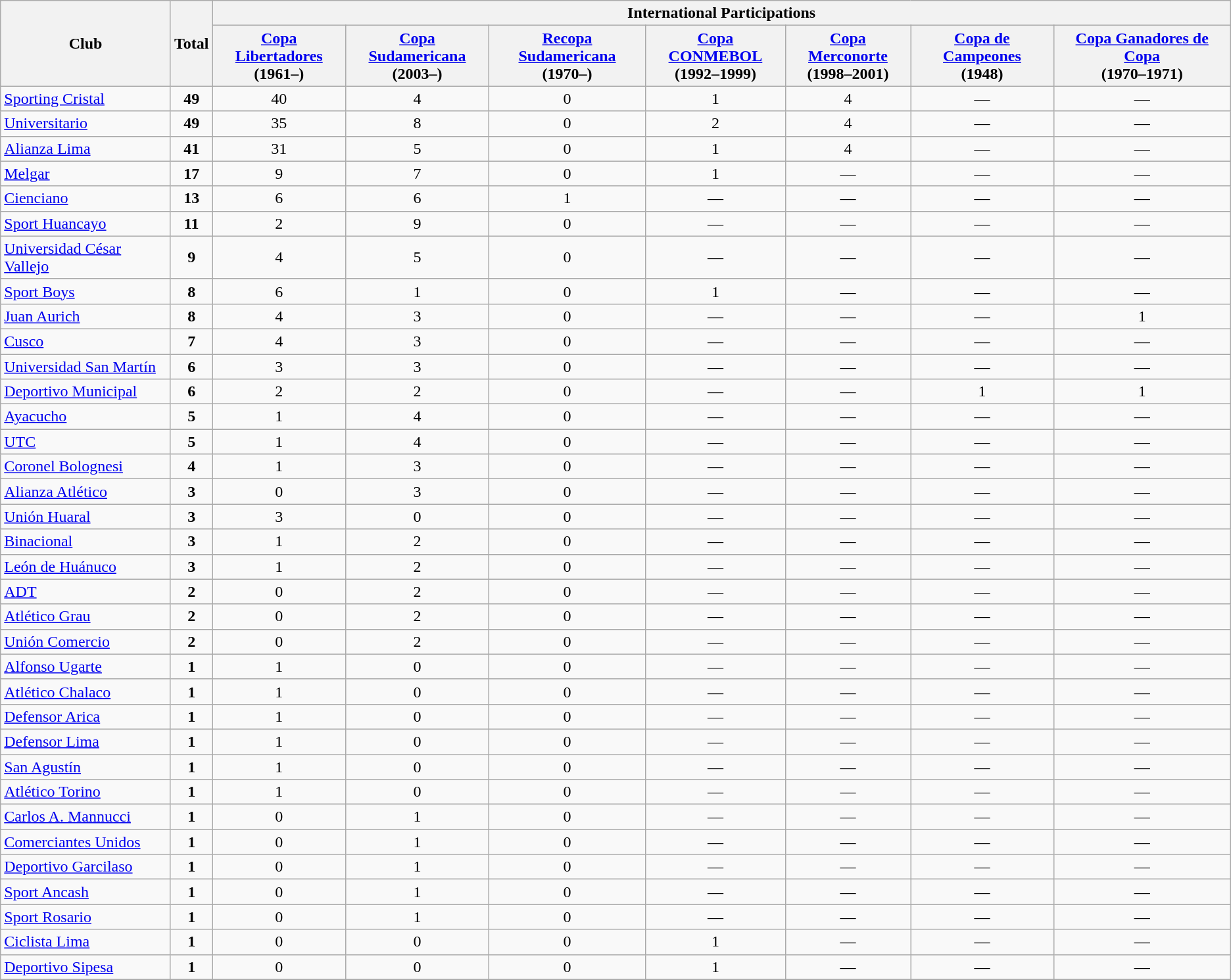<table class="wikitable" style="text-align: center;" align=center>
<tr>
<th rowspan="2">Club</th>
<th rowspan="2">Total</th>
<th colspan="7">International Participations</th>
</tr>
<tr>
<th><a href='#'>Copa Libertadores</a><br>(1961–)</th>
<th><a href='#'>Copa Sudamericana</a><br>(2003–)</th>
<th><a href='#'>Recopa Sudamericana</a><br>(1970–)</th>
<th><a href='#'>Copa CONMEBOL</a><br>(1992–1999)</th>
<th><a href='#'>Copa Merconorte</a><br>(1998–2001)</th>
<th><a href='#'>Copa de Campeones</a> <br>(1948)</th>
<th><a href='#'>Copa Ganadores de Copa</a> <br>(1970–1971)</th>
</tr>
<tr>
<td align=left><a href='#'>Sporting Cristal</a></td>
<td><strong>49</strong></td>
<td>40</td>
<td>4</td>
<td>0</td>
<td>1</td>
<td>4</td>
<td>—</td>
<td>—</td>
</tr>
<tr>
<td align=left><a href='#'>Universitario</a></td>
<td><strong>49</strong></td>
<td>35</td>
<td>8</td>
<td>0</td>
<td>2</td>
<td>4</td>
<td>—</td>
<td>—</td>
</tr>
<tr>
<td align=left><a href='#'>Alianza Lima</a></td>
<td><strong>41</strong></td>
<td>31</td>
<td>5</td>
<td>0</td>
<td>1</td>
<td>4</td>
<td>—</td>
<td>—</td>
</tr>
<tr>
<td align=left><a href='#'>Melgar</a></td>
<td><strong>17</strong></td>
<td>9</td>
<td>7</td>
<td>0</td>
<td>1</td>
<td>—</td>
<td>—</td>
<td>—</td>
</tr>
<tr>
<td align=left><a href='#'>Cienciano</a></td>
<td><strong>13</strong></td>
<td>6</td>
<td>6</td>
<td>1</td>
<td>—</td>
<td>—</td>
<td>—</td>
<td>—</td>
</tr>
<tr>
<td align=left><a href='#'>Sport Huancayo</a></td>
<td><strong>11</strong></td>
<td>2</td>
<td>9</td>
<td>0</td>
<td>—</td>
<td>—</td>
<td>—</td>
<td>—</td>
</tr>
<tr>
<td align=left><a href='#'>Universidad César Vallejo</a></td>
<td><strong>9</strong></td>
<td>4</td>
<td>5</td>
<td>0</td>
<td>—</td>
<td>—</td>
<td>—</td>
<td>—</td>
</tr>
<tr>
<td align=left><a href='#'>Sport Boys</a></td>
<td><strong>8</strong></td>
<td>6</td>
<td>1</td>
<td>0</td>
<td>1</td>
<td>—</td>
<td>—</td>
<td>—</td>
</tr>
<tr>
<td align=left><a href='#'>Juan Aurich</a></td>
<td><strong>8</strong></td>
<td>4</td>
<td>3</td>
<td>0</td>
<td>—</td>
<td>—</td>
<td>—</td>
<td>1</td>
</tr>
<tr>
<td align=left><a href='#'>Cusco</a></td>
<td><strong>7</strong></td>
<td>4</td>
<td>3</td>
<td>0</td>
<td>—</td>
<td>—</td>
<td>—</td>
<td>—</td>
</tr>
<tr>
<td align=left><a href='#'>Universidad San Martín</a></td>
<td><strong>6</strong></td>
<td>3</td>
<td>3</td>
<td>0</td>
<td>—</td>
<td>—</td>
<td>—</td>
<td>—</td>
</tr>
<tr>
<td align=left><a href='#'>Deportivo Municipal</a></td>
<td><strong>6</strong></td>
<td>2</td>
<td>2</td>
<td>0</td>
<td>—</td>
<td>—</td>
<td>1</td>
<td>1</td>
</tr>
<tr>
<td align=left><a href='#'>Ayacucho</a></td>
<td><strong>5</strong></td>
<td>1</td>
<td>4</td>
<td>0</td>
<td>—</td>
<td>—</td>
<td>—</td>
<td>—</td>
</tr>
<tr>
<td align=left><a href='#'>UTC</a></td>
<td><strong>5</strong></td>
<td>1</td>
<td>4</td>
<td>0</td>
<td>—</td>
<td>—</td>
<td>—</td>
<td>—</td>
</tr>
<tr>
<td align=left><a href='#'>Coronel Bolognesi</a></td>
<td><strong>4</strong></td>
<td>1</td>
<td>3</td>
<td>0</td>
<td>—</td>
<td>—</td>
<td>—</td>
<td>—</td>
</tr>
<tr>
<td align=left><a href='#'>Alianza Atlético</a></td>
<td><strong>3</strong></td>
<td>0</td>
<td>3</td>
<td>0</td>
<td>—</td>
<td>—</td>
<td>—</td>
<td>—</td>
</tr>
<tr>
<td align=left><a href='#'>Unión Huaral</a></td>
<td><strong>3</strong></td>
<td>3</td>
<td>0</td>
<td>0</td>
<td>—</td>
<td>—</td>
<td>—</td>
<td>—</td>
</tr>
<tr>
<td align=left><a href='#'>Binacional</a></td>
<td><strong>3</strong></td>
<td>1</td>
<td>2</td>
<td>0</td>
<td>—</td>
<td>—</td>
<td>—</td>
<td>—</td>
</tr>
<tr>
<td align=left><a href='#'>León de Huánuco</a></td>
<td><strong>3</strong></td>
<td>1</td>
<td>2</td>
<td>0</td>
<td>—</td>
<td>—</td>
<td>—</td>
<td>—</td>
</tr>
<tr>
<td align=left><a href='#'>ADT</a></td>
<td><strong>2</strong></td>
<td>0</td>
<td>2</td>
<td>0</td>
<td>—</td>
<td>—</td>
<td>—</td>
<td>—</td>
</tr>
<tr>
<td align=left><a href='#'>Atlético Grau</a></td>
<td><strong>2</strong></td>
<td>0</td>
<td>2</td>
<td>0</td>
<td>—</td>
<td>—</td>
<td>—</td>
<td>—</td>
</tr>
<tr>
<td align=left><a href='#'>Unión Comercio</a></td>
<td><strong>2</strong></td>
<td>0</td>
<td>2</td>
<td>0</td>
<td>—</td>
<td>—</td>
<td>—</td>
<td>—</td>
</tr>
<tr>
<td align=left><a href='#'>Alfonso Ugarte</a></td>
<td><strong>1</strong></td>
<td>1</td>
<td>0</td>
<td>0</td>
<td>—</td>
<td>—</td>
<td>—</td>
<td>—</td>
</tr>
<tr>
<td align=left><a href='#'>Atlético Chalaco</a></td>
<td><strong>1</strong></td>
<td>1</td>
<td>0</td>
<td>0</td>
<td>—</td>
<td>—</td>
<td>—</td>
<td>—</td>
</tr>
<tr>
<td align=left><a href='#'>Defensor Arica</a></td>
<td><strong>1</strong></td>
<td>1</td>
<td>0</td>
<td>0</td>
<td>—</td>
<td>—</td>
<td>—</td>
<td>—</td>
</tr>
<tr>
<td align=left><a href='#'>Defensor Lima</a></td>
<td><strong>1</strong></td>
<td>1</td>
<td>0</td>
<td>0</td>
<td>—</td>
<td>—</td>
<td>—</td>
<td>—</td>
</tr>
<tr>
<td align=left><a href='#'>San Agustín</a></td>
<td><strong>1</strong></td>
<td>1</td>
<td>0</td>
<td>0</td>
<td>—</td>
<td>—</td>
<td>—</td>
<td>—</td>
</tr>
<tr>
<td align=left><a href='#'>Atlético Torino</a></td>
<td><strong>1</strong></td>
<td>1</td>
<td>0</td>
<td>0</td>
<td>—</td>
<td>—</td>
<td>—</td>
<td>—</td>
</tr>
<tr>
<td align=left><a href='#'>Carlos A. Mannucci</a></td>
<td><strong>1</strong></td>
<td>0</td>
<td>1</td>
<td>0</td>
<td>—</td>
<td>—</td>
<td>—</td>
<td>—</td>
</tr>
<tr>
<td align=left><a href='#'>Comerciantes Unidos</a></td>
<td><strong>1</strong></td>
<td>0</td>
<td>1</td>
<td>0</td>
<td>—</td>
<td>—</td>
<td>—</td>
<td>—</td>
</tr>
<tr>
<td align=left><a href='#'>Deportivo Garcilaso</a></td>
<td><strong>1</strong></td>
<td>0</td>
<td>1</td>
<td>0</td>
<td>—</td>
<td>—</td>
<td>—</td>
<td>—</td>
</tr>
<tr>
<td align=left><a href='#'>Sport Ancash</a></td>
<td><strong>1</strong></td>
<td>0</td>
<td>1</td>
<td>0</td>
<td>—</td>
<td>—</td>
<td>—</td>
<td>—</td>
</tr>
<tr>
<td align=left><a href='#'>Sport Rosario</a></td>
<td><strong>1</strong></td>
<td>0</td>
<td>1</td>
<td>0</td>
<td>—</td>
<td>—</td>
<td>—</td>
<td>—</td>
</tr>
<tr>
<td align=left><a href='#'>Ciclista Lima</a></td>
<td><strong>1</strong></td>
<td>0</td>
<td>0</td>
<td>0</td>
<td>1</td>
<td>—</td>
<td>—</td>
<td>—</td>
</tr>
<tr>
<td align=left><a href='#'>Deportivo Sipesa</a></td>
<td><strong>1</strong></td>
<td>0</td>
<td>0</td>
<td>0</td>
<td>1</td>
<td>—</td>
<td>—</td>
<td>—</td>
</tr>
<tr>
</tr>
</table>
